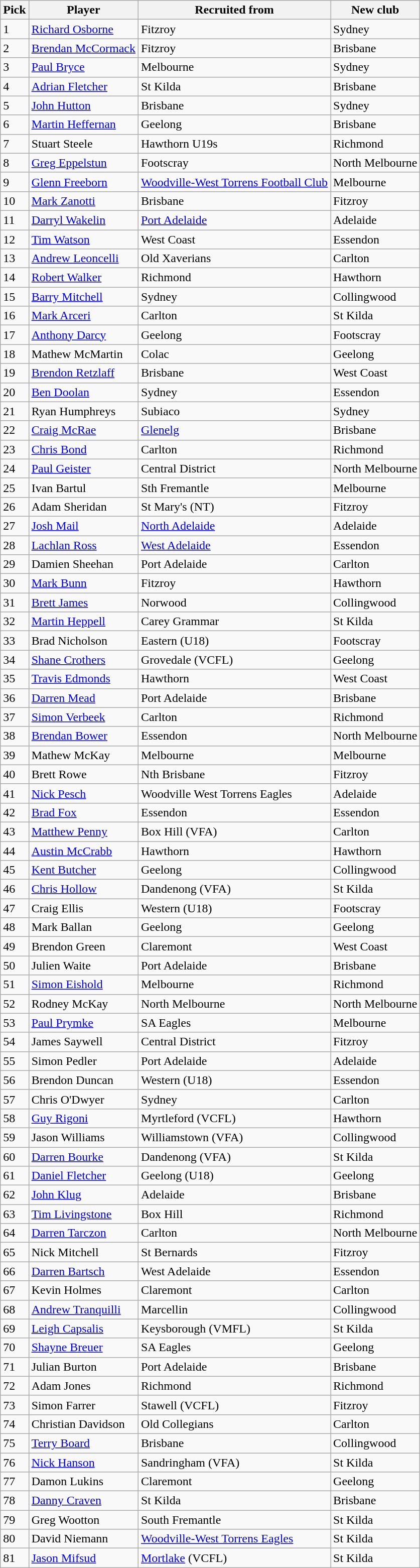<table class="wikitable sortable">
<tr>
<th>Pick</th>
<th>Player</th>
<th>Recruited from</th>
<th>New club</th>
</tr>
<tr>
<td>1</td>
<td><a href='#'>Richard Osborne</a></td>
<td>Fitzroy</td>
<td>Sydney</td>
</tr>
<tr>
<td>2</td>
<td><a href='#'>Brendan McCormack</a></td>
<td>Fitzroy</td>
<td>Brisbane</td>
</tr>
<tr>
<td>3</td>
<td><a href='#'>Paul Bryce</a></td>
<td>Melbourne</td>
<td>Sydney</td>
</tr>
<tr>
<td>4</td>
<td><a href='#'>Adrian Fletcher</a></td>
<td>St Kilda</td>
<td>Brisbane</td>
</tr>
<tr>
<td>5</td>
<td><a href='#'>John Hutton</a></td>
<td>Brisbane</td>
<td>Sydney</td>
</tr>
<tr>
<td>6</td>
<td><a href='#'>Martin Heffernan</a></td>
<td>Geelong</td>
<td>Brisbane</td>
</tr>
<tr>
<td>7</td>
<td>Stuart Steele</td>
<td>Hawthorn U19s</td>
<td>Richmond</td>
</tr>
<tr>
<td>8</td>
<td><a href='#'>Greg Eppelstun</a></td>
<td>Footscray</td>
<td>North Melbourne</td>
</tr>
<tr>
<td>9</td>
<td><a href='#'>Glenn Freeborn</a></td>
<td><a href='#'>Woodville-West Torrens Football Club</a></td>
<td>Melbourne</td>
</tr>
<tr>
<td>10</td>
<td><a href='#'>Mark Zanotti</a></td>
<td>Brisbane</td>
<td>Fitzroy</td>
</tr>
<tr>
<td>11</td>
<td><a href='#'>Darryl Wakelin</a></td>
<td><a href='#'>Port Adelaide</a></td>
<td>Adelaide</td>
</tr>
<tr>
<td>12</td>
<td><a href='#'>Tim Watson</a></td>
<td>West Coast</td>
<td>Essendon</td>
</tr>
<tr>
<td>13</td>
<td><a href='#'>Andrew Leoncelli</a></td>
<td>Old Xaverians</td>
<td>Carlton</td>
</tr>
<tr>
<td>14</td>
<td><a href='#'>Robert Walker</a></td>
<td>Richmond</td>
<td>Hawthorn</td>
</tr>
<tr>
<td>15</td>
<td><a href='#'>Barry Mitchell</a></td>
<td>Sydney</td>
<td>Collingwood</td>
</tr>
<tr>
<td>16</td>
<td><a href='#'>Mark Arceri</a></td>
<td>Carlton</td>
<td>St Kilda</td>
</tr>
<tr>
<td>17</td>
<td><a href='#'>Anthony Darcy</a></td>
<td>Geelong</td>
<td>Footscray</td>
</tr>
<tr>
<td>18</td>
<td>Mathew McMartin</td>
<td>Colac</td>
<td>Geelong</td>
</tr>
<tr>
<td>19</td>
<td><a href='#'>Brendon Retzlaff</a></td>
<td>Brisbane</td>
<td>West Coast</td>
</tr>
<tr>
<td>20</td>
<td><a href='#'>Ben Doolan</a></td>
<td>Sydney</td>
<td>Essendon</td>
</tr>
<tr>
<td>21</td>
<td>Ryan Humphreys</td>
<td>Subiaco</td>
<td>Sydney</td>
</tr>
<tr>
<td>22</td>
<td><a href='#'>Craig McRae</a></td>
<td><a href='#'>Glenelg</a></td>
<td>Brisbane</td>
</tr>
<tr>
<td>23</td>
<td><a href='#'>Chris Bond</a></td>
<td>Carlton</td>
<td>Richmond</td>
</tr>
<tr>
<td>24</td>
<td><a href='#'>Paul Geister</a></td>
<td>Central District</td>
<td>North Melbourne</td>
</tr>
<tr>
<td>25</td>
<td>Ivan Bartul</td>
<td>Sth Fremantle</td>
<td>Melbourne</td>
</tr>
<tr>
<td>26</td>
<td>Adam Sheridan</td>
<td>St Mary's (NT)</td>
<td>Fitzroy</td>
</tr>
<tr>
<td>27</td>
<td><a href='#'>Josh Mail</a></td>
<td><a href='#'>North Adelaide</a></td>
<td>Adelaide</td>
</tr>
<tr>
<td>28</td>
<td><a href='#'>Lachlan Ross</a></td>
<td><a href='#'>West Adelaide</a></td>
<td>Essendon</td>
</tr>
<tr>
<td>29</td>
<td>Damien Sheehan</td>
<td>Port Adelaide</td>
<td>Carlton</td>
</tr>
<tr>
<td>30</td>
<td><a href='#'>Mark Bunn</a></td>
<td>Fitzroy</td>
<td>Hawthorn</td>
</tr>
<tr>
<td>31</td>
<td><a href='#'>Brett James</a></td>
<td>Norwood</td>
<td>Collingwood</td>
</tr>
<tr>
<td>32</td>
<td><a href='#'>Martin Heppell</a></td>
<td>Carey Grammar</td>
<td>St Kilda</td>
</tr>
<tr>
<td>33</td>
<td>Brad Nicholson</td>
<td>Eastern (U18)</td>
<td>Footscray</td>
</tr>
<tr>
<td>34</td>
<td><a href='#'>Shane Crothers</a></td>
<td>Grovedale (VCFL)</td>
<td>Geelong</td>
</tr>
<tr>
<td>35</td>
<td><a href='#'>Travis Edmonds</a></td>
<td>Hawthorn</td>
<td>West Coast</td>
</tr>
<tr>
<td>36</td>
<td><a href='#'>Darren Mead</a></td>
<td>Port Adelaide</td>
<td>Brisbane</td>
</tr>
<tr>
<td>37</td>
<td><a href='#'>Simon Verbeek</a></td>
<td>Carlton</td>
<td>Richmond</td>
</tr>
<tr>
<td>38</td>
<td><a href='#'>Brendan Bower</a></td>
<td>Essendon</td>
<td>North Melbourne</td>
</tr>
<tr>
<td>39</td>
<td>Mathew McKay</td>
<td>Melbourne</td>
<td>Melbourne</td>
</tr>
<tr>
<td>40</td>
<td>Brett Rowe</td>
<td>Nth Brisbane</td>
<td>Fitzroy</td>
</tr>
<tr>
<td>41</td>
<td><a href='#'>Nick Pesch</a></td>
<td>Woodville West Torrens Eagles</td>
<td>Adelaide</td>
</tr>
<tr>
<td>42</td>
<td><a href='#'>Brad Fox</a></td>
<td>Essendon</td>
<td>Essendon</td>
</tr>
<tr>
<td>43</td>
<td><a href='#'>Matthew Penny</a></td>
<td>Box Hill (VFA)</td>
<td>Carlton</td>
</tr>
<tr>
<td>44</td>
<td><a href='#'>Austin McCrabb</a></td>
<td>Hawthorn</td>
<td>Hawthorn</td>
</tr>
<tr>
<td>45</td>
<td><a href='#'>Kent Butcher</a></td>
<td>Geelong</td>
<td>Collingwood</td>
</tr>
<tr>
<td>46</td>
<td><a href='#'>Chris Hollow</a></td>
<td>Dandenong (VFA)</td>
<td>St Kilda</td>
</tr>
<tr>
<td>47</td>
<td>Craig Ellis</td>
<td>Western (U18)</td>
<td>Footscray</td>
</tr>
<tr>
<td>48</td>
<td>Mark Ballan</td>
<td>Geelong</td>
<td>Geelong</td>
</tr>
<tr>
<td>49</td>
<td>Brendon Green</td>
<td>Claremont</td>
<td>West Coast</td>
</tr>
<tr>
<td>50</td>
<td>Julien Waite</td>
<td>Port Adelaide</td>
<td>Brisbane</td>
</tr>
<tr>
<td>51</td>
<td><a href='#'>Simon Eishold</a></td>
<td>Melbourne</td>
<td>Richmond</td>
</tr>
<tr>
<td>52</td>
<td>Rodney McKay</td>
<td>North Melbourne</td>
<td>North Melbourne</td>
</tr>
<tr>
<td>53</td>
<td><a href='#'>Paul Prymke</a></td>
<td>SA Eagles</td>
<td>Melbourne</td>
</tr>
<tr>
<td>54</td>
<td>James Saywell</td>
<td>Central District</td>
<td>Fitzroy</td>
</tr>
<tr>
<td>55</td>
<td>Simon Pedler</td>
<td>Port Adelaide</td>
<td>Adelaide</td>
</tr>
<tr>
<td>56</td>
<td>Brendon Duncan</td>
<td>Western (U18)</td>
<td>Essendon</td>
</tr>
<tr>
<td>57</td>
<td>Chris O'Dwyer</td>
<td>Sydney</td>
<td>Carlton</td>
</tr>
<tr>
<td>58</td>
<td><a href='#'>Guy Rigoni</a></td>
<td>Myrtleford (VCFL)</td>
<td>Hawthorn</td>
</tr>
<tr>
<td>59</td>
<td>Jason Williams</td>
<td>Williamstown (VFA)</td>
<td>Collingwood</td>
</tr>
<tr>
<td>60</td>
<td><a href='#'>Darren Bourke</a></td>
<td>Dandenong (VFA)</td>
<td>St Kilda</td>
</tr>
<tr>
<td>61</td>
<td><a href='#'>Daniel Fletcher</a></td>
<td>Geelong (U18)</td>
<td>Geelong</td>
</tr>
<tr>
<td>62</td>
<td><a href='#'>John Klug</a></td>
<td>Adelaide</td>
<td>Brisbane</td>
</tr>
<tr>
<td>63</td>
<td><a href='#'>Tim Livingstone</a></td>
<td>Box Hill</td>
<td>Richmond</td>
</tr>
<tr>
<td>64</td>
<td><a href='#'>Darren Tarczon</a></td>
<td>Carlton</td>
<td>North Melbourne</td>
</tr>
<tr>
<td>65</td>
<td>Nick Mitchell</td>
<td>St Bernards</td>
<td>Fitzroy</td>
</tr>
<tr>
<td>66</td>
<td><a href='#'>Darren Bartsch</a></td>
<td>West Adelaide</td>
<td>Essendon</td>
</tr>
<tr>
<td>67</td>
<td>Kevin Holmes</td>
<td>Claremont</td>
<td>Carlton</td>
</tr>
<tr>
<td>68</td>
<td><a href='#'>Andrew Tranquilli</a></td>
<td>Marcellin</td>
<td>Collingwood</td>
</tr>
<tr>
<td>69</td>
<td><a href='#'>Leigh Capsalis</a></td>
<td>Keysborough (VMFL)</td>
<td>St Kilda</td>
</tr>
<tr>
<td>70</td>
<td><a href='#'>Shayne Breuer</a></td>
<td>SA Eagles</td>
<td>Geelong</td>
</tr>
<tr>
<td>71</td>
<td>Julian Burton</td>
<td>Port Adelaide</td>
<td>Brisbane</td>
</tr>
<tr>
<td>72</td>
<td>Adam Jones</td>
<td>Richmond</td>
<td>Richmond</td>
</tr>
<tr>
<td>73</td>
<td>Simon Farrer</td>
<td>Stawell (VCFL)</td>
<td>Fitzroy</td>
</tr>
<tr>
<td>74</td>
<td>Christian Davidson</td>
<td>Old Collegians</td>
<td>Carlton</td>
</tr>
<tr>
<td>75</td>
<td><a href='#'>Terry Board</a></td>
<td>Brisbane</td>
<td>Collingwood</td>
</tr>
<tr>
<td>76</td>
<td><a href='#'>Nick Hanson</a></td>
<td>Sandringham (VFA)</td>
<td>St Kilda</td>
</tr>
<tr>
<td>77</td>
<td>Damon Lukins</td>
<td>Claremont</td>
<td>Geelong</td>
</tr>
<tr>
<td>78</td>
<td><a href='#'>Danny Craven</a></td>
<td>St Kilda</td>
<td>Brisbane</td>
</tr>
<tr>
<td>79</td>
<td>Greg Wootton</td>
<td>South Fremantle</td>
<td>St Kilda</td>
</tr>
<tr>
<td>80</td>
<td>David Niemann</td>
<td><a href='#'>Woodville-West Torrens Eagles</a></td>
<td>St Kilda</td>
</tr>
<tr>
<td>81</td>
<td><a href='#'>Jason Mifsud</a></td>
<td><a href='#'>Mortlake</a> (VCFL)</td>
<td>St Kilda</td>
</tr>
</table>
